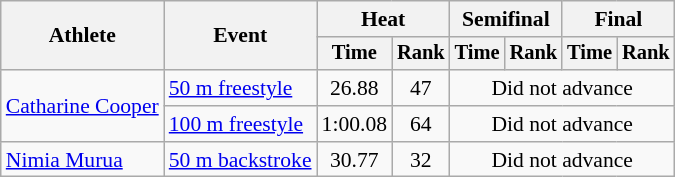<table class="wikitable" style="text-align:center; font-size:90%">
<tr>
<th rowspan="2">Athlete</th>
<th rowspan="2">Event</th>
<th colspan="2">Heat</th>
<th colspan="2">Semifinal</th>
<th colspan="2">Final</th>
</tr>
<tr style="font-size:95%">
<th>Time</th>
<th>Rank</th>
<th>Time</th>
<th>Rank</th>
<th>Time</th>
<th>Rank</th>
</tr>
<tr>
<td align=left rowspan=2><a href='#'>Catharine Cooper</a></td>
<td align=left><a href='#'>50 m freestyle</a></td>
<td>26.88</td>
<td>47</td>
<td colspan=4>Did not advance</td>
</tr>
<tr>
<td align=left><a href='#'>100 m freestyle</a></td>
<td>1:00.08</td>
<td>64</td>
<td colspan=4>Did not advance</td>
</tr>
<tr>
<td align=left><a href='#'>Nimia Murua</a></td>
<td align=left><a href='#'>50 m backstroke</a></td>
<td>30.77</td>
<td>32</td>
<td colspan=4>Did not advance</td>
</tr>
</table>
